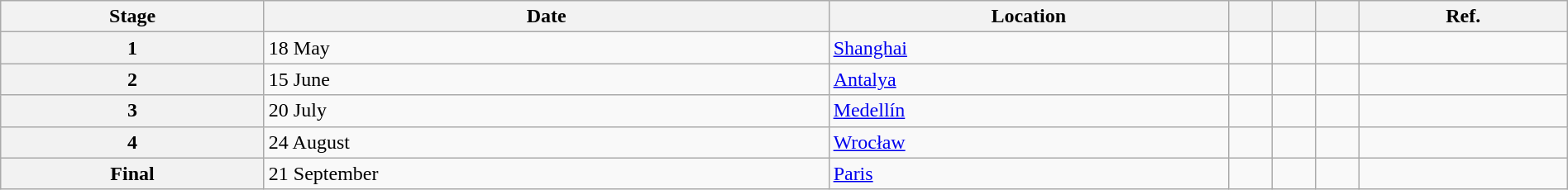<table class="wikitable" style="width:100%">
<tr>
<th>Stage</th>
<th>Date</th>
<th>Location</th>
<th></th>
<th></th>
<th></th>
<th>Ref.</th>
</tr>
<tr>
<th>1</th>
<td>18 May</td>
<td> <a href='#'>Shanghai</a></td>
<td></td>
<td></td>
<td></td>
<td></td>
</tr>
<tr>
<th>2</th>
<td>15 June</td>
<td> <a href='#'>Antalya</a></td>
<td></td>
<td></td>
<td></td>
<td> </td>
</tr>
<tr>
<th>3</th>
<td>20 July</td>
<td> <a href='#'>Medellín</a></td>
<td></td>
<td></td>
<td></td>
<td> </td>
</tr>
<tr>
<th>4</th>
<td>24 August</td>
<td> <a href='#'>Wrocław</a></td>
<td></td>
<td></td>
<td></td>
<td> </td>
</tr>
<tr>
<th>Final</th>
<td>21 September</td>
<td> <a href='#'>Paris</a></td>
<td></td>
<td></td>
<td></td>
<td> </td>
</tr>
</table>
